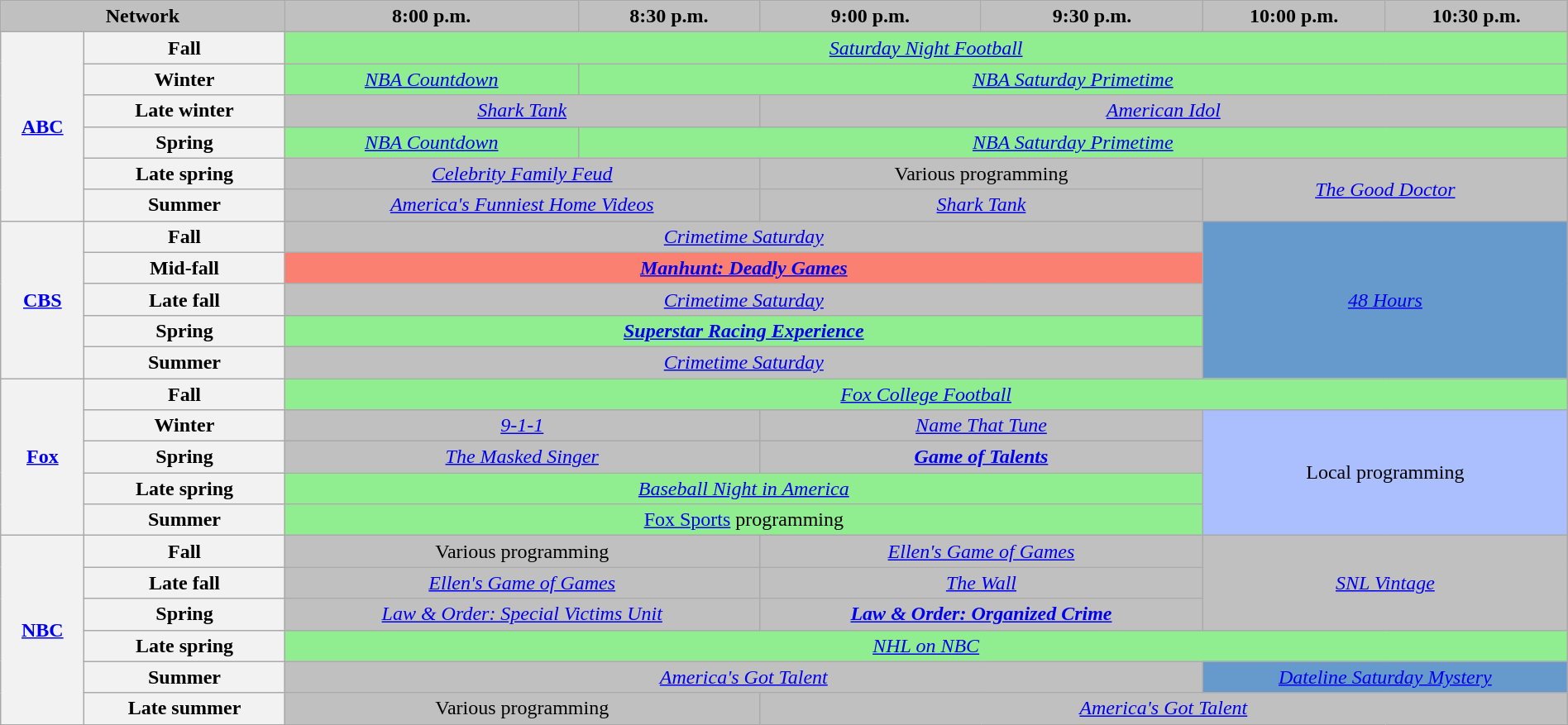<table class="wikitable" style="width:100%;margin-right:0;text-align:center">
<tr>
<th colspan="2" style="background-color:#C0C0C0;text-align:center">Network</th>
<th style="background-color:#C0C0C0;text-align:center">8:00 p.m.</th>
<th style="background-color:#C0C0C0;text-align:center">8:30 p.m.</th>
<th style="background-color:#C0C0C0;text-align:center">9:00 p.m.</th>
<th style="background-color:#C0C0C0;text-align:center">9:30 p.m.</th>
<th style="background-color:#C0C0C0;text-align:center">10:00 p.m.</th>
<th style="background-color:#C0C0C0;text-align:center">10:30 p.m.</th>
</tr>
<tr>
<th rowspan="6"><a href='#'>ABC</a></th>
<th>Fall</th>
<td colspan="6" style="background:lightgreen"><em><a href='#'>Saturday Night Football</a></em></td>
</tr>
<tr>
<th>Winter</th>
<td style="background:lightgreen"><em><a href='#'>NBA Countdown</a></em></td>
<td colspan="5" style="background:lightgreen"><em><a href='#'>NBA Saturday Primetime</a></em></td>
</tr>
<tr>
<th>Late winter</th>
<td colspan="2" style="background:#C0C0C0;"><em><a href='#'>Shark Tank</a></em> </td>
<td colspan="4" style="background:#C0C0C0;"><em><a href='#'>American Idol</a></em> </td>
</tr>
<tr>
<th>Spring</th>
<td style="background:lightgreen"><em><a href='#'>NBA Countdown</a></em></td>
<td colspan="5" style="background:lightgreen"><em><a href='#'>NBA Saturday Primetime</a></em></td>
</tr>
<tr>
<th>Late spring</th>
<td colspan="2" style="background:#C0C0C0;"><em><a href='#'>Celebrity Family Feud</a></em> </td>
<td colspan="2" style="background:#C0C0C0;">Various programming</td>
<td colspan="2" rowspan="2" style="background:#C0C0C0;"><em><a href='#'>The Good Doctor</a></em> </td>
</tr>
<tr>
<th>Summer</th>
<td colspan="2" style="background:#C0C0C0;"><em><a href='#'>America's Funniest Home Videos</a></em> </td>
<td colspan="2" style="background:#C0C0C0;"><em><a href='#'>Shark Tank</a></em> </td>
</tr>
<tr>
<th rowspan="5"><a href='#'>CBS</a></th>
<th>Fall</th>
<td colspan="4" style="background:#C0C0C0;"><em><a href='#'>Crimetime Saturday</a></em></td>
<td rowspan="5" colspan="2" style="background:#6699CC;"><em><a href='#'>48 Hours</a></em></td>
</tr>
<tr>
<th>Mid-fall</th>
<td colspan="4" style="background:#FA8072;"><strong><em><a href='#'>Manhunt: Deadly Games</a></em></strong></td>
</tr>
<tr>
<th>Late fall</th>
<td colspan="4" style="background:#C0C0C0;"><em><a href='#'>Crimetime Saturday</a></em></td>
</tr>
<tr>
<th>Spring</th>
<td colspan="4" style="background:lightgreen"><strong><em><a href='#'>Superstar Racing Experience</a></em></strong></td>
</tr>
<tr>
<th>Summer</th>
<td colspan="4" style="background:#C0C0C0;"><em><a href='#'>Crimetime Saturday</a></em></td>
</tr>
<tr>
<th rowspan="5"><a href='#'>Fox</a></th>
<th>Fall</th>
<td colspan="6" style="background:lightgreen"><em><a href='#'>Fox College Football</a></em> </td>
</tr>
<tr>
<th>Winter</th>
<td colspan="2" style="background:#C0C0C0;"><em><a href='#'>9-1-1</a></em> </td>
<td colspan="2" style="background:#C0C0C0;"><em><a href='#'>Name That Tune</a></em>  </td>
<td colspan="2" rowspan="4" style="background:#abbfff">Local programming</td>
</tr>
<tr>
<th>Spring</th>
<td colspan="2" style="background:#C0C0C0;"><em><a href='#'>The Masked Singer</a></em> </td>
<td colspan="2" style="background:#C0C0C0;"><strong><em><a href='#'>Game of Talents</a></em></strong> </td>
</tr>
<tr>
<th>Late spring</th>
<td colspan="4" style="background:lightgreen"><em><a href='#'>Baseball Night in America</a></em> </td>
</tr>
<tr>
<th>Summer</th>
<td colspan="4" style="background:lightgreen"><a href='#'>Fox Sports</a> programming</td>
</tr>
<tr>
<th rowspan="6"><a href='#'>NBC</a></th>
<th>Fall</th>
<td colspan="2" style="background:#C0C0C0;">Various programming</td>
<td colspan="2" style="background:#C0C0C0;"><em><a href='#'>Ellen's Game of Games</a></em> </td>
<td colspan="2" rowspan="3" style="background:#C0C0C0;"><em><a href='#'>SNL Vintage</a></em></td>
</tr>
<tr>
<th>Late fall</th>
<td colspan="2" style="background:#C0C0C0;"><em><a href='#'>Ellen's Game of Games</a></em> </td>
<td colspan="2" style="background:#C0C0C0;"><em><a href='#'>The Wall</a></em> </td>
</tr>
<tr>
<th>Spring</th>
<td colspan="2" style="background:#C0C0C0;"><em><a href='#'>Law & Order: Special Victims Unit</a></em> </td>
<td colspan="2" style="background:#C0C0C0;"><strong><em><a href='#'>Law & Order: Organized Crime</a></em></strong> </td>
</tr>
<tr>
<th>Late spring</th>
<td colspan="6" style="background:Lightgreen"><em><a href='#'>NHL on NBC</a></em></td>
</tr>
<tr>
<th>Summer</th>
<td colspan="4" style="background:#C0C0C0;"><em><a href='#'>America's Got Talent</a></em> </td>
<td colspan="2" style="background:#6699CC;"><em><a href='#'>Dateline Saturday Mystery</a></em></td>
</tr>
<tr>
<th>Late summer</th>
<td colspan="2" style="background:#C0C0C0;">Various programming</td>
<td colspan="4" style="background:#C0C0C0;"><em><a href='#'>America's Got Talent</a></em> </td>
</tr>
</table>
